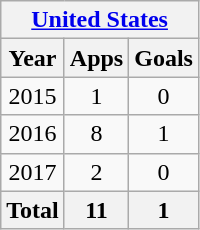<table class="wikitable" style="text-align:center">
<tr>
<th colspan=3><a href='#'>United States</a></th>
</tr>
<tr>
<th>Year</th>
<th>Apps</th>
<th>Goals</th>
</tr>
<tr>
<td>2015</td>
<td>1</td>
<td>0</td>
</tr>
<tr>
<td>2016</td>
<td>8</td>
<td>1</td>
</tr>
<tr>
<td>2017</td>
<td>2</td>
<td>0</td>
</tr>
<tr>
<th>Total</th>
<th>11</th>
<th>1</th>
</tr>
</table>
